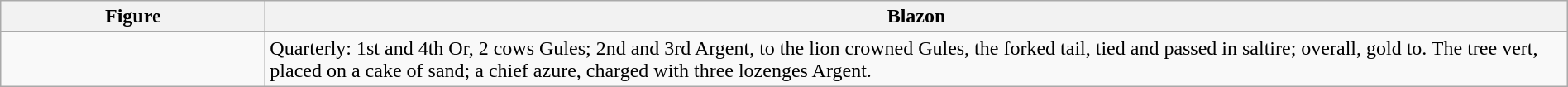<table class="wikitable" width="100%">
<tr>
<th style="width:206px;">Figure</th>
<th>Blazon</th>
</tr>
<tr valign="top">
<td align="center"></td>
<td>Quarterly: 1st and 4th Or, 2 cows Gules; 2nd and 3rd Argent, to the lion crowned Gules, the forked tail, tied and passed in saltire; overall, gold to.  The tree vert, placed on a cake of sand; a chief azure, charged with three lozenges Argent.</td>
</tr>
</table>
